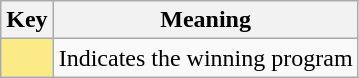<table class="wikitable">
<tr>
<th scope="col" width=%>Key</th>
<th scope="col" width=%>Meaning</th>
</tr>
<tr>
<td style="background:#FAEB86"></td>
<td>Indicates the winning program</td>
</tr>
</table>
